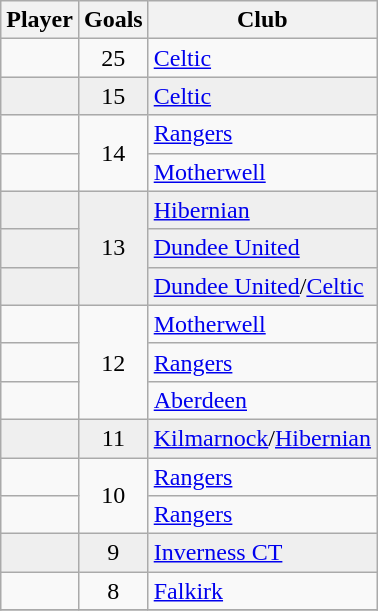<table class="wikitable">
<tr>
<th>Player</th>
<th>Goals</th>
<th>Club</th>
</tr>
<tr>
<td> </td>
<td align=center>25</td>
<td><a href='#'>Celtic</a></td>
</tr>
<tr bgcolor="#EFEFEF">
<td> </td>
<td align=center>15</td>
<td><a href='#'>Celtic</a></td>
</tr>
<tr>
<td> </td>
<td rowspan=2 align=center>14</td>
<td><a href='#'>Rangers</a></td>
</tr>
<tr>
<td> </td>
<td><a href='#'>Motherwell</a></td>
</tr>
<tr bgcolor="#EFEFEF">
<td> </td>
<td rowspan=3 align=center>13</td>
<td><a href='#'>Hibernian</a></td>
</tr>
<tr bgcolor="#EFEFEF">
<td> </td>
<td><a href='#'>Dundee United</a></td>
</tr>
<tr bgcolor="#EFEFEF">
<td> </td>
<td><a href='#'>Dundee United</a>/<a href='#'>Celtic</a></td>
</tr>
<tr>
<td> </td>
<td rowspan=3 align=center>12</td>
<td><a href='#'>Motherwell</a></td>
</tr>
<tr>
<td> </td>
<td><a href='#'>Rangers</a></td>
</tr>
<tr>
<td> </td>
<td><a href='#'>Aberdeen</a></td>
</tr>
<tr bgcolor="#EFEFEF">
<td> </td>
<td align=center>11</td>
<td><a href='#'>Kilmarnock</a>/<a href='#'>Hibernian</a></td>
</tr>
<tr>
<td> </td>
<td rowspan=2 align=center>10</td>
<td><a href='#'>Rangers</a></td>
</tr>
<tr>
<td> </td>
<td><a href='#'>Rangers</a></td>
</tr>
<tr bgcolor="#EFEFEF">
<td> </td>
<td align=center>9</td>
<td><a href='#'>Inverness CT</a></td>
</tr>
<tr>
<td> </td>
<td align=center>8</td>
<td><a href='#'>Falkirk</a></td>
</tr>
<tr>
</tr>
</table>
